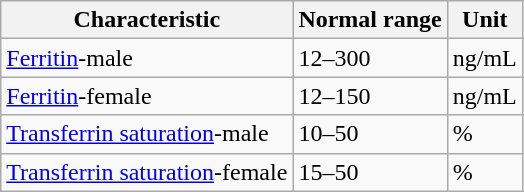<table class="wikitable" style="float:left">
<tr>
<th>Characteristic</th>
<th>Normal range</th>
<th>Unit</th>
</tr>
<tr>
<td><a href='#'>Ferritin</a>-male</td>
<td>12–300</td>
<td>ng/mL</td>
</tr>
<tr>
<td><a href='#'>Ferritin</a>-female</td>
<td>12–150</td>
<td>ng/mL</td>
</tr>
<tr>
<td><a href='#'>Transferrin saturation</a>-male</td>
<td>10–50</td>
<td>%</td>
</tr>
<tr>
<td><a href='#'>Transferrin saturation</a>-female</td>
<td>15–50</td>
<td>%</td>
</tr>
</table>
